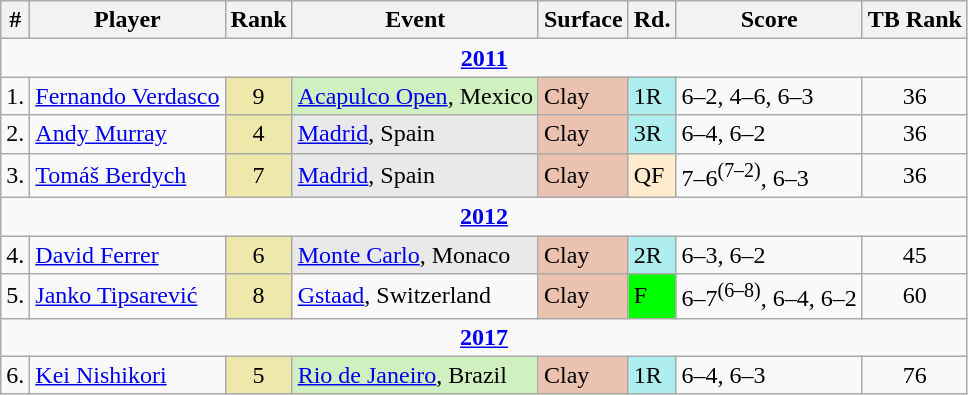<table class="wikitable sortable">
<tr>
<th>#</th>
<th>Player</th>
<th>Rank</th>
<th>Event</th>
<th>Surface</th>
<th>Rd.</th>
<th class="unsortable">Score</th>
<th>TB Rank</th>
</tr>
<tr>
<td colspan=8 style=text-align:center><strong><a href='#'>2011</a></strong></td>
</tr>
<tr>
<td>1.</td>
<td> <a href='#'>Fernando Verdasco</a></td>
<td align=center bgcolor=EEE8AA>9</td>
<td bgcolor=d0f0c0><a href='#'>Acapulco Open</a>, Mexico</td>
<td bgcolor=ebc2af>Clay</td>
<td bgcolor=afeeee>1R</td>
<td>6–2, 4–6, 6–3</td>
<td align=center>36</td>
</tr>
<tr>
<td>2.</td>
<td> <a href='#'>Andy Murray</a></td>
<td align=center bgcolor=EEE8AA>4</td>
<td bgcolor=E9E9E9><a href='#'>Madrid</a>, Spain</td>
<td bgcolor=ebc2af>Clay</td>
<td bgcolor=afeeee>3R</td>
<td>6–4, 6–2</td>
<td align=center>36</td>
</tr>
<tr>
<td>3.</td>
<td> <a href='#'>Tomáš Berdych</a></td>
<td align=center bgcolor=EEE8AA>7</td>
<td bgcolor=E9E9E9><a href='#'>Madrid</a>, Spain</td>
<td bgcolor=ebc2af>Clay</td>
<td bgcolor=ffebcd>QF</td>
<td>7–6<sup>(7–2)</sup>, 6–3</td>
<td align=center>36</td>
</tr>
<tr>
<td colspan=8 style=text-align:center><strong><a href='#'>2012</a></strong></td>
</tr>
<tr>
<td>4.</td>
<td> <a href='#'>David Ferrer</a></td>
<td align=center bgcolor=EEE8AA>6</td>
<td bgcolor=E9E9E9><a href='#'>Monte Carlo</a>, Monaco</td>
<td bgcolor=ebc2af>Clay</td>
<td bgcolor=afeeee>2R</td>
<td>6–3, 6–2</td>
<td align=center>45</td>
</tr>
<tr>
<td>5.</td>
<td> <a href='#'>Janko Tipsarević</a></td>
<td align=center bgcolor=EEE8AA>8</td>
<td><a href='#'>Gstaad</a>, Switzerland</td>
<td bgcolor=ebc2af>Clay</td>
<td bgcolor=lime>F</td>
<td>6–7<sup>(6–8)</sup>, 6–4, 6–2</td>
<td align=center>60</td>
</tr>
<tr>
<td colspan=8 style=text-align:center><strong><a href='#'>2017</a></strong></td>
</tr>
<tr>
<td>6.</td>
<td> <a href='#'>Kei Nishikori</a></td>
<td align=center bgcolor=EEE8AA>5</td>
<td bgcolor=d0f0c0><a href='#'>Rio de Janeiro</a>, Brazil</td>
<td bgcolor=ebc2af>Clay</td>
<td bgcolor=afeeee>1R</td>
<td>6–4, 6–3</td>
<td align=center>76</td>
</tr>
</table>
